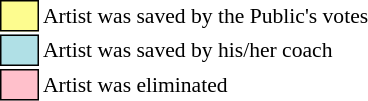<table class="toccolours"style="font-size: 90%; white-space: nowrap;">
<tr>
<td style="background:#fdfc8f; border:1px solid black;">      </td>
<td>Artist was saved by the Public's votes</td>
</tr>
<tr>
<td style="background:#b0e0e6; border:1px solid black;">      </td>
<td>Artist was saved by his/her coach</td>
</tr>
<tr>
<td style="background:pink; border:1px solid black;">      </td>
<td>Artist was eliminated</td>
</tr>
</table>
